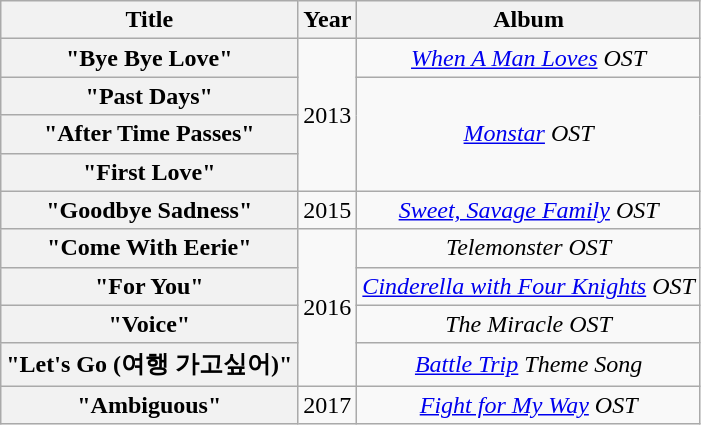<table class="wikitable plainrowheaders" style="text-align:center;">
<tr>
<th scope="col">Title</th>
<th scope="col">Year</th>
<th scope="col">Album</th>
</tr>
<tr>
<th scope="row">"Bye Bye Love"</th>
<td rowspan="4">2013</td>
<td><em><a href='#'>When A Man Loves</a> OST</em></td>
</tr>
<tr>
<th scope="row">"Past Days"</th>
<td rowspan="3"><em><a href='#'>Monstar</a> OST</em></td>
</tr>
<tr>
<th scope="row">"After Time Passes"</th>
</tr>
<tr>
<th scope="row">"First Love"</th>
</tr>
<tr>
<th scope="row">"Goodbye Sadness"</th>
<td>2015</td>
<td><em><a href='#'>Sweet, Savage Family</a> OST</em></td>
</tr>
<tr>
<th scope="row">"Come With Eerie"</th>
<td rowspan=4>2016</td>
<td><em>Telemonster OST</em></td>
</tr>
<tr>
<th scope="row">"For You"</th>
<td><em><a href='#'>Cinderella with Four Knights</a> OST</em></td>
</tr>
<tr>
<th scope="row">"Voice"</th>
<td><em>The Miracle OST</em></td>
</tr>
<tr>
<th scope="row">"Let's Go (여행 가고싶어)"</th>
<td><em><a href='#'>Battle Trip</a> Theme Song </em></td>
</tr>
<tr>
<th scope="row">"Ambiguous"</th>
<td>2017</td>
<td><em><a href='#'>Fight for My Way</a> OST</em></td>
</tr>
</table>
